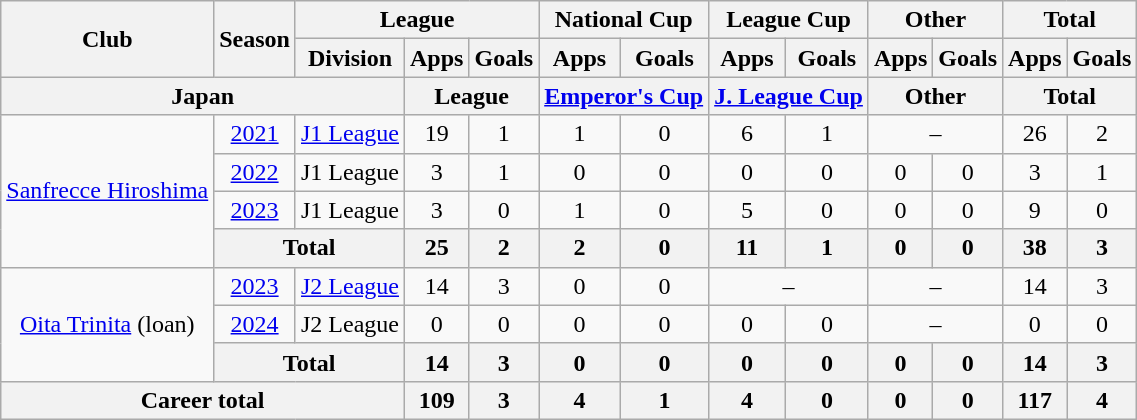<table class="wikitable" style="text-align:center">
<tr>
<th rowspan=2>Club</th>
<th rowspan=2>Season</th>
<th colspan=3>League</th>
<th colspan=2>National Cup</th>
<th colspan=2>League Cup</th>
<th colspan=2>Other</th>
<th colspan=2>Total</th>
</tr>
<tr>
<th>Division</th>
<th>Apps</th>
<th>Goals</th>
<th>Apps</th>
<th>Goals</th>
<th>Apps</th>
<th>Goals</th>
<th>Apps</th>
<th>Goals</th>
<th>Apps</th>
<th>Goals</th>
</tr>
<tr>
<th colspan=3>Japan</th>
<th colspan=2>League</th>
<th colspan=2><a href='#'>Emperor's Cup</a></th>
<th colspan=2><a href='#'>J. League Cup</a></th>
<th colspan=2>Other</th>
<th colspan=2>Total</th>
</tr>
<tr>
<td rowspan="4"><a href='#'>Sanfrecce Hiroshima</a></td>
<td><a href='#'>2021</a></td>
<td><a href='#'>J1 League</a></td>
<td>19</td>
<td>1</td>
<td>1</td>
<td>0</td>
<td>6</td>
<td>1</td>
<td colspan="2">–</td>
<td>26</td>
<td>2</td>
</tr>
<tr>
<td><a href='#'>2022</a></td>
<td>J1 League</td>
<td>3</td>
<td>1</td>
<td>0</td>
<td>0</td>
<td>0</td>
<td>0</td>
<td>0</td>
<td>0</td>
<td>3</td>
<td>1</td>
</tr>
<tr>
<td><a href='#'>2023</a></td>
<td>J1 League</td>
<td>3</td>
<td>0</td>
<td>1</td>
<td>0</td>
<td>5</td>
<td>0</td>
<td>0</td>
<td>0</td>
<td>9</td>
<td>0</td>
</tr>
<tr>
<th colspan="2">Total</th>
<th>25</th>
<th>2</th>
<th>2</th>
<th>0</th>
<th>11</th>
<th>1</th>
<th>0</th>
<th>0</th>
<th>38</th>
<th>3</th>
</tr>
<tr>
<td rowspan="3"><a href='#'>Oita Trinita</a> (loan)</td>
<td><a href='#'>2023</a></td>
<td><a href='#'>J2 League</a></td>
<td>14</td>
<td>3</td>
<td>0</td>
<td>0</td>
<td colspan="2">–</td>
<td colspan="2">–</td>
<td>14</td>
<td>3</td>
</tr>
<tr>
<td><a href='#'>2024</a></td>
<td>J2 League</td>
<td>0</td>
<td>0</td>
<td>0</td>
<td>0</td>
<td>0</td>
<td>0</td>
<td colspan="2">–</td>
<td>0</td>
<td>0</td>
</tr>
<tr>
<th colspan="2">Total</th>
<th>14</th>
<th>3</th>
<th>0</th>
<th>0</th>
<th>0</th>
<th>0</th>
<th>0</th>
<th>0</th>
<th>14</th>
<th>3</th>
</tr>
<tr>
<th colspan=3>Career total</th>
<th>109</th>
<th>3</th>
<th>4</th>
<th>1</th>
<th>4</th>
<th>0</th>
<th>0</th>
<th>0</th>
<th>117</th>
<th>4</th>
</tr>
</table>
